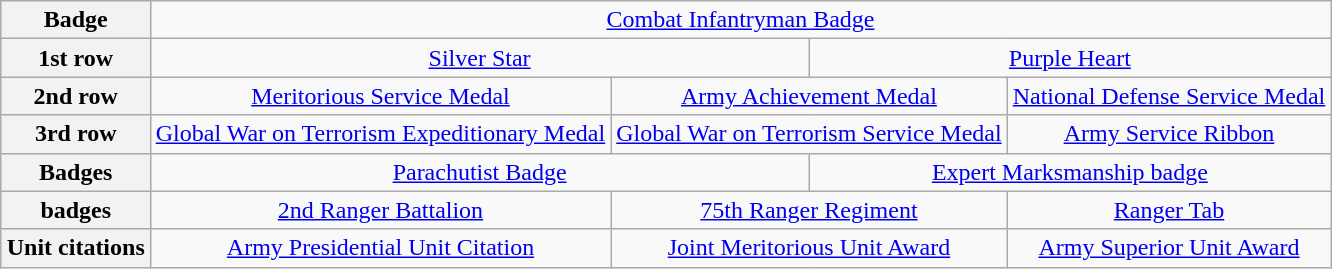<table class="wikitable" style="margin:1em auto; text-align:center;">
<tr>
<th>Badge</th>
<td colspan="12"><a href='#'>Combat Infantryman Badge</a></td>
</tr>
<tr>
<th>1st row</th>
<td colspan="6"><a href='#'>Silver Star</a></td>
<td colspan="6"><a href='#'>Purple Heart</a></td>
</tr>
<tr>
<th>2nd row</th>
<td colspan="4"><a href='#'>Meritorious Service Medal</a></td>
<td colspan="4"><a href='#'>Army Achievement Medal</a></td>
<td colspan="4"><a href='#'>National Defense Service Medal</a></td>
</tr>
<tr>
<th>3rd row</th>
<td colspan="4"><a href='#'>Global War on Terrorism Expeditionary Medal</a></td>
<td colspan="4"><a href='#'>Global War on Terrorism Service Medal</a></td>
<td colspan="4"><a href='#'>Army Service Ribbon</a></td>
</tr>
<tr>
<th>Badges</th>
<td colspan="6"><a href='#'>Parachutist Badge</a> <br></td>
<td colspan="6"><a href='#'>Expert Marksmanship badge</a> <br></td>
</tr>
<tr>
<th>badges</th>
<td colspan="4"><a href='#'>2nd Ranger Battalion</a> <br></td>
<td colspan="4"><a href='#'>75th Ranger Regiment</a> <br></td>
<td colspan="4"><a href='#'>Ranger Tab</a></td>
</tr>
<tr>
<th>Unit citations</th>
<td colspan="4"><a href='#'>Army Presidential Unit Citation</a> <br></td>
<td colspan="4"><a href='#'>Joint Meritorious Unit Award</a></td>
<td colspan="4"><a href='#'>Army Superior Unit Award</a> <br></td>
</tr>
</table>
